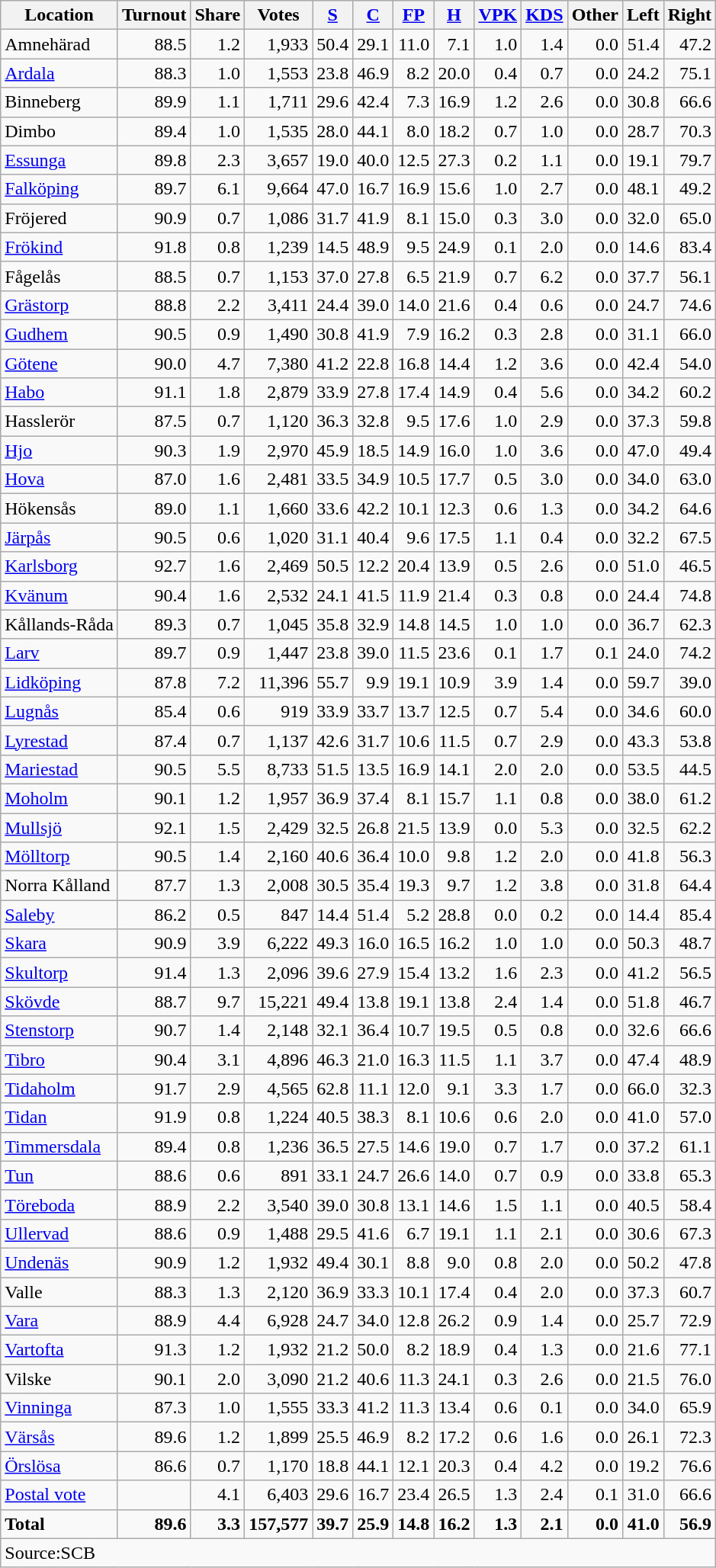<table class="wikitable sortable" style=text-align:right>
<tr>
<th>Location</th>
<th>Turnout</th>
<th>Share</th>
<th>Votes</th>
<th><a href='#'>S</a></th>
<th><a href='#'>C</a></th>
<th><a href='#'>FP</a></th>
<th><a href='#'>H</a></th>
<th><a href='#'>VPK</a></th>
<th><a href='#'>KDS</a></th>
<th>Other</th>
<th>Left</th>
<th>Right</th>
</tr>
<tr>
<td align=left>Amnehärad</td>
<td>88.5</td>
<td>1.2</td>
<td>1,933</td>
<td>50.4</td>
<td>29.1</td>
<td>11.0</td>
<td>7.1</td>
<td>1.0</td>
<td>1.4</td>
<td>0.0</td>
<td>51.4</td>
<td>47.2</td>
</tr>
<tr>
<td align=left><a href='#'>Ardala</a></td>
<td>88.3</td>
<td>1.0</td>
<td>1,553</td>
<td>23.8</td>
<td>46.9</td>
<td>8.2</td>
<td>20.0</td>
<td>0.4</td>
<td>0.7</td>
<td>0.0</td>
<td>24.2</td>
<td>75.1</td>
</tr>
<tr>
<td align=left>Binneberg</td>
<td>89.9</td>
<td>1.1</td>
<td>1,711</td>
<td>29.6</td>
<td>42.4</td>
<td>7.3</td>
<td>16.9</td>
<td>1.2</td>
<td>2.6</td>
<td>0.0</td>
<td>30.8</td>
<td>66.6</td>
</tr>
<tr>
<td align=left>Dimbo</td>
<td>89.4</td>
<td>1.0</td>
<td>1,535</td>
<td>28.0</td>
<td>44.1</td>
<td>8.0</td>
<td>18.2</td>
<td>0.7</td>
<td>1.0</td>
<td>0.0</td>
<td>28.7</td>
<td>70.3</td>
</tr>
<tr>
<td align=left><a href='#'>Essunga</a></td>
<td>89.8</td>
<td>2.3</td>
<td>3,657</td>
<td>19.0</td>
<td>40.0</td>
<td>12.5</td>
<td>27.3</td>
<td>0.2</td>
<td>1.1</td>
<td>0.0</td>
<td>19.1</td>
<td>79.7</td>
</tr>
<tr>
<td align=left><a href='#'>Falköping</a></td>
<td>89.7</td>
<td>6.1</td>
<td>9,664</td>
<td>47.0</td>
<td>16.7</td>
<td>16.9</td>
<td>15.6</td>
<td>1.0</td>
<td>2.7</td>
<td>0.0</td>
<td>48.1</td>
<td>49.2</td>
</tr>
<tr>
<td align=left>Fröjered</td>
<td>90.9</td>
<td>0.7</td>
<td>1,086</td>
<td>31.7</td>
<td>41.9</td>
<td>8.1</td>
<td>15.0</td>
<td>0.3</td>
<td>3.0</td>
<td>0.0</td>
<td>32.0</td>
<td>65.0</td>
</tr>
<tr>
<td align=left><a href='#'>Frökind</a></td>
<td>91.8</td>
<td>0.8</td>
<td>1,239</td>
<td>14.5</td>
<td>48.9</td>
<td>9.5</td>
<td>24.9</td>
<td>0.1</td>
<td>2.0</td>
<td>0.0</td>
<td>14.6</td>
<td>83.4</td>
</tr>
<tr>
<td align=left>Fågelås</td>
<td>88.5</td>
<td>0.7</td>
<td>1,153</td>
<td>37.0</td>
<td>27.8</td>
<td>6.5</td>
<td>21.9</td>
<td>0.7</td>
<td>6.2</td>
<td>0.0</td>
<td>37.7</td>
<td>56.1</td>
</tr>
<tr>
<td align=left><a href='#'>Grästorp</a></td>
<td>88.8</td>
<td>2.2</td>
<td>3,411</td>
<td>24.4</td>
<td>39.0</td>
<td>14.0</td>
<td>21.6</td>
<td>0.4</td>
<td>0.6</td>
<td>0.0</td>
<td>24.7</td>
<td>74.6</td>
</tr>
<tr>
<td align=left><a href='#'>Gudhem</a></td>
<td>90.5</td>
<td>0.9</td>
<td>1,490</td>
<td>30.8</td>
<td>41.9</td>
<td>7.9</td>
<td>16.2</td>
<td>0.3</td>
<td>2.8</td>
<td>0.0</td>
<td>31.1</td>
<td>66.0</td>
</tr>
<tr>
<td align=left><a href='#'>Götene</a></td>
<td>90.0</td>
<td>4.7</td>
<td>7,380</td>
<td>41.2</td>
<td>22.8</td>
<td>16.8</td>
<td>14.4</td>
<td>1.2</td>
<td>3.6</td>
<td>0.0</td>
<td>42.4</td>
<td>54.0</td>
</tr>
<tr>
<td align=left><a href='#'>Habo</a></td>
<td>91.1</td>
<td>1.8</td>
<td>2,879</td>
<td>33.9</td>
<td>27.8</td>
<td>17.4</td>
<td>14.9</td>
<td>0.4</td>
<td>5.6</td>
<td>0.0</td>
<td>34.2</td>
<td>60.2</td>
</tr>
<tr>
<td align=left>Hasslerör</td>
<td>87.5</td>
<td>0.7</td>
<td>1,120</td>
<td>36.3</td>
<td>32.8</td>
<td>9.5</td>
<td>17.6</td>
<td>1.0</td>
<td>2.9</td>
<td>0.0</td>
<td>37.3</td>
<td>59.8</td>
</tr>
<tr>
<td align=left><a href='#'>Hjo</a></td>
<td>90.3</td>
<td>1.9</td>
<td>2,970</td>
<td>45.9</td>
<td>18.5</td>
<td>14.9</td>
<td>16.0</td>
<td>1.0</td>
<td>3.6</td>
<td>0.0</td>
<td>47.0</td>
<td>49.4</td>
</tr>
<tr>
<td align=left><a href='#'>Hova</a></td>
<td>87.0</td>
<td>1.6</td>
<td>2,481</td>
<td>33.5</td>
<td>34.9</td>
<td>10.5</td>
<td>17.7</td>
<td>0.5</td>
<td>3.0</td>
<td>0.0</td>
<td>34.0</td>
<td>63.0</td>
</tr>
<tr>
<td align=left>Hökensås</td>
<td>89.0</td>
<td>1.1</td>
<td>1,660</td>
<td>33.6</td>
<td>42.2</td>
<td>10.1</td>
<td>12.3</td>
<td>0.6</td>
<td>1.3</td>
<td>0.0</td>
<td>34.2</td>
<td>64.6</td>
</tr>
<tr>
<td align=left><a href='#'>Järpås</a></td>
<td>90.5</td>
<td>0.6</td>
<td>1,020</td>
<td>31.1</td>
<td>40.4</td>
<td>9.6</td>
<td>17.5</td>
<td>1.1</td>
<td>0.4</td>
<td>0.0</td>
<td>32.2</td>
<td>67.5</td>
</tr>
<tr>
<td align=left><a href='#'>Karlsborg</a></td>
<td>92.7</td>
<td>1.6</td>
<td>2,469</td>
<td>50.5</td>
<td>12.2</td>
<td>20.4</td>
<td>13.9</td>
<td>0.5</td>
<td>2.6</td>
<td>0.0</td>
<td>51.0</td>
<td>46.5</td>
</tr>
<tr>
<td align=left><a href='#'>Kvänum</a></td>
<td>90.4</td>
<td>1.6</td>
<td>2,532</td>
<td>24.1</td>
<td>41.5</td>
<td>11.9</td>
<td>21.4</td>
<td>0.3</td>
<td>0.8</td>
<td>0.0</td>
<td>24.4</td>
<td>74.8</td>
</tr>
<tr>
<td align=left>Kållands-Råda</td>
<td>89.3</td>
<td>0.7</td>
<td>1,045</td>
<td>35.8</td>
<td>32.9</td>
<td>14.8</td>
<td>14.5</td>
<td>1.0</td>
<td>1.0</td>
<td>0.0</td>
<td>36.7</td>
<td>62.3</td>
</tr>
<tr>
<td align=left><a href='#'>Larv</a></td>
<td>89.7</td>
<td>0.9</td>
<td>1,447</td>
<td>23.8</td>
<td>39.0</td>
<td>11.5</td>
<td>23.6</td>
<td>0.1</td>
<td>1.7</td>
<td>0.1</td>
<td>24.0</td>
<td>74.2</td>
</tr>
<tr>
<td align=left><a href='#'>Lidköping</a></td>
<td>87.8</td>
<td>7.2</td>
<td>11,396</td>
<td>55.7</td>
<td>9.9</td>
<td>19.1</td>
<td>10.9</td>
<td>3.9</td>
<td>1.4</td>
<td>0.0</td>
<td>59.7</td>
<td>39.0</td>
</tr>
<tr>
<td align=left><a href='#'>Lugnås</a></td>
<td>85.4</td>
<td>0.6</td>
<td>919</td>
<td>33.9</td>
<td>33.7</td>
<td>13.7</td>
<td>12.5</td>
<td>0.7</td>
<td>5.4</td>
<td>0.0</td>
<td>34.6</td>
<td>60.0</td>
</tr>
<tr>
<td align=left><a href='#'>Lyrestad</a></td>
<td>87.4</td>
<td>0.7</td>
<td>1,137</td>
<td>42.6</td>
<td>31.7</td>
<td>10.6</td>
<td>11.5</td>
<td>0.7</td>
<td>2.9</td>
<td>0.0</td>
<td>43.3</td>
<td>53.8</td>
</tr>
<tr>
<td align=left><a href='#'>Mariestad</a></td>
<td>90.5</td>
<td>5.5</td>
<td>8,733</td>
<td>51.5</td>
<td>13.5</td>
<td>16.9</td>
<td>14.1</td>
<td>2.0</td>
<td>2.0</td>
<td>0.0</td>
<td>53.5</td>
<td>44.5</td>
</tr>
<tr>
<td align=left><a href='#'>Moholm</a></td>
<td>90.1</td>
<td>1.2</td>
<td>1,957</td>
<td>36.9</td>
<td>37.4</td>
<td>8.1</td>
<td>15.7</td>
<td>1.1</td>
<td>0.8</td>
<td>0.0</td>
<td>38.0</td>
<td>61.2</td>
</tr>
<tr>
<td align=left><a href='#'>Mullsjö</a></td>
<td>92.1</td>
<td>1.5</td>
<td>2,429</td>
<td>32.5</td>
<td>26.8</td>
<td>21.5</td>
<td>13.9</td>
<td>0.0</td>
<td>5.3</td>
<td>0.0</td>
<td>32.5</td>
<td>62.2</td>
</tr>
<tr>
<td align=left><a href='#'>Mölltorp</a></td>
<td>90.5</td>
<td>1.4</td>
<td>2,160</td>
<td>40.6</td>
<td>36.4</td>
<td>10.0</td>
<td>9.8</td>
<td>1.2</td>
<td>2.0</td>
<td>0.0</td>
<td>41.8</td>
<td>56.3</td>
</tr>
<tr>
<td align=left>Norra Kålland</td>
<td>87.7</td>
<td>1.3</td>
<td>2,008</td>
<td>30.5</td>
<td>35.4</td>
<td>19.3</td>
<td>9.7</td>
<td>1.2</td>
<td>3.8</td>
<td>0.0</td>
<td>31.8</td>
<td>64.4</td>
</tr>
<tr>
<td align=left><a href='#'>Saleby</a></td>
<td>86.2</td>
<td>0.5</td>
<td>847</td>
<td>14.4</td>
<td>51.4</td>
<td>5.2</td>
<td>28.8</td>
<td>0.0</td>
<td>0.2</td>
<td>0.0</td>
<td>14.4</td>
<td>85.4</td>
</tr>
<tr>
<td align=left><a href='#'>Skara</a></td>
<td>90.9</td>
<td>3.9</td>
<td>6,222</td>
<td>49.3</td>
<td>16.0</td>
<td>16.5</td>
<td>16.2</td>
<td>1.0</td>
<td>1.0</td>
<td>0.0</td>
<td>50.3</td>
<td>48.7</td>
</tr>
<tr>
<td align=left><a href='#'>Skultorp</a></td>
<td>91.4</td>
<td>1.3</td>
<td>2,096</td>
<td>39.6</td>
<td>27.9</td>
<td>15.4</td>
<td>13.2</td>
<td>1.6</td>
<td>2.3</td>
<td>0.0</td>
<td>41.2</td>
<td>56.5</td>
</tr>
<tr>
<td align=left><a href='#'>Skövde</a></td>
<td>88.7</td>
<td>9.7</td>
<td>15,221</td>
<td>49.4</td>
<td>13.8</td>
<td>19.1</td>
<td>13.8</td>
<td>2.4</td>
<td>1.4</td>
<td>0.0</td>
<td>51.8</td>
<td>46.7</td>
</tr>
<tr>
<td align=left><a href='#'>Stenstorp</a></td>
<td>90.7</td>
<td>1.4</td>
<td>2,148</td>
<td>32.1</td>
<td>36.4</td>
<td>10.7</td>
<td>19.5</td>
<td>0.5</td>
<td>0.8</td>
<td>0.0</td>
<td>32.6</td>
<td>66.6</td>
</tr>
<tr>
<td align=left><a href='#'>Tibro</a></td>
<td>90.4</td>
<td>3.1</td>
<td>4,896</td>
<td>46.3</td>
<td>21.0</td>
<td>16.3</td>
<td>11.5</td>
<td>1.1</td>
<td>3.7</td>
<td>0.0</td>
<td>47.4</td>
<td>48.9</td>
</tr>
<tr>
<td align=left><a href='#'>Tidaholm</a></td>
<td>91.7</td>
<td>2.9</td>
<td>4,565</td>
<td>62.8</td>
<td>11.1</td>
<td>12.0</td>
<td>9.1</td>
<td>3.3</td>
<td>1.7</td>
<td>0.0</td>
<td>66.0</td>
<td>32.3</td>
</tr>
<tr>
<td align=left><a href='#'>Tidan</a></td>
<td>91.9</td>
<td>0.8</td>
<td>1,224</td>
<td>40.5</td>
<td>38.3</td>
<td>8.1</td>
<td>10.6</td>
<td>0.6</td>
<td>2.0</td>
<td>0.0</td>
<td>41.0</td>
<td>57.0</td>
</tr>
<tr>
<td align=left><a href='#'>Timmersdala</a></td>
<td>89.4</td>
<td>0.8</td>
<td>1,236</td>
<td>36.5</td>
<td>27.5</td>
<td>14.6</td>
<td>19.0</td>
<td>0.7</td>
<td>1.7</td>
<td>0.0</td>
<td>37.2</td>
<td>61.1</td>
</tr>
<tr>
<td align=left><a href='#'>Tun</a></td>
<td>88.6</td>
<td>0.6</td>
<td>891</td>
<td>33.1</td>
<td>24.7</td>
<td>26.6</td>
<td>14.0</td>
<td>0.7</td>
<td>0.9</td>
<td>0.0</td>
<td>33.8</td>
<td>65.3</td>
</tr>
<tr>
<td align=left><a href='#'>Töreboda</a></td>
<td>88.9</td>
<td>2.2</td>
<td>3,540</td>
<td>39.0</td>
<td>30.8</td>
<td>13.1</td>
<td>14.6</td>
<td>1.5</td>
<td>1.1</td>
<td>0.0</td>
<td>40.5</td>
<td>58.4</td>
</tr>
<tr>
<td align=left><a href='#'>Ullervad</a></td>
<td>88.6</td>
<td>0.9</td>
<td>1,488</td>
<td>29.5</td>
<td>41.6</td>
<td>6.7</td>
<td>19.1</td>
<td>1.1</td>
<td>2.1</td>
<td>0.0</td>
<td>30.6</td>
<td>67.3</td>
</tr>
<tr>
<td align=left><a href='#'>Undenäs</a></td>
<td>90.9</td>
<td>1.2</td>
<td>1,932</td>
<td>49.4</td>
<td>30.1</td>
<td>8.8</td>
<td>9.0</td>
<td>0.8</td>
<td>2.0</td>
<td>0.0</td>
<td>50.2</td>
<td>47.8</td>
</tr>
<tr>
<td align=left>Valle</td>
<td>88.3</td>
<td>1.3</td>
<td>2,120</td>
<td>36.9</td>
<td>33.3</td>
<td>10.1</td>
<td>17.4</td>
<td>0.4</td>
<td>2.0</td>
<td>0.0</td>
<td>37.3</td>
<td>60.7</td>
</tr>
<tr>
<td align=left><a href='#'>Vara</a></td>
<td>88.9</td>
<td>4.4</td>
<td>6,928</td>
<td>24.7</td>
<td>34.0</td>
<td>12.8</td>
<td>26.2</td>
<td>0.9</td>
<td>1.4</td>
<td>0.0</td>
<td>25.7</td>
<td>72.9</td>
</tr>
<tr>
<td align=left><a href='#'>Vartofta</a></td>
<td>91.3</td>
<td>1.2</td>
<td>1,932</td>
<td>21.2</td>
<td>50.0</td>
<td>8.2</td>
<td>18.9</td>
<td>0.4</td>
<td>1.3</td>
<td>0.0</td>
<td>21.6</td>
<td>77.1</td>
</tr>
<tr>
<td align=left>Vilske</td>
<td>90.1</td>
<td>2.0</td>
<td>3,090</td>
<td>21.2</td>
<td>40.6</td>
<td>11.3</td>
<td>24.1</td>
<td>0.3</td>
<td>2.6</td>
<td>0.0</td>
<td>21.5</td>
<td>76.0</td>
</tr>
<tr>
<td align=left><a href='#'>Vinninga</a></td>
<td>87.3</td>
<td>1.0</td>
<td>1,555</td>
<td>33.3</td>
<td>41.2</td>
<td>11.3</td>
<td>13.4</td>
<td>0.6</td>
<td>0.1</td>
<td>0.0</td>
<td>34.0</td>
<td>65.9</td>
</tr>
<tr>
<td align=left><a href='#'>Värsås</a></td>
<td>89.6</td>
<td>1.2</td>
<td>1,899</td>
<td>25.5</td>
<td>46.9</td>
<td>8.2</td>
<td>17.2</td>
<td>0.6</td>
<td>1.6</td>
<td>0.0</td>
<td>26.1</td>
<td>72.3</td>
</tr>
<tr>
<td align=left><a href='#'>Örslösa</a></td>
<td>86.6</td>
<td>0.7</td>
<td>1,170</td>
<td>18.8</td>
<td>44.1</td>
<td>12.1</td>
<td>20.3</td>
<td>0.4</td>
<td>4.2</td>
<td>0.0</td>
<td>19.2</td>
<td>76.6</td>
</tr>
<tr>
<td align=left><a href='#'>Postal vote</a></td>
<td></td>
<td>4.1</td>
<td>6,403</td>
<td>29.6</td>
<td>16.7</td>
<td>23.4</td>
<td>26.5</td>
<td>1.3</td>
<td>2.4</td>
<td>0.1</td>
<td>31.0</td>
<td>66.6</td>
</tr>
<tr>
<td align=left><strong>Total</strong></td>
<td><strong>89.6</strong></td>
<td><strong>3.3</strong></td>
<td><strong>157,577</strong></td>
<td><strong>39.7</strong></td>
<td><strong>25.9</strong></td>
<td><strong>14.8</strong></td>
<td><strong>16.2</strong></td>
<td><strong>1.3</strong></td>
<td><strong>2.1</strong></td>
<td><strong>0.0</strong></td>
<td><strong>41.0</strong></td>
<td><strong>56.9</strong></td>
</tr>
<tr>
<td align=left colspan=13>Source:SCB </td>
</tr>
</table>
